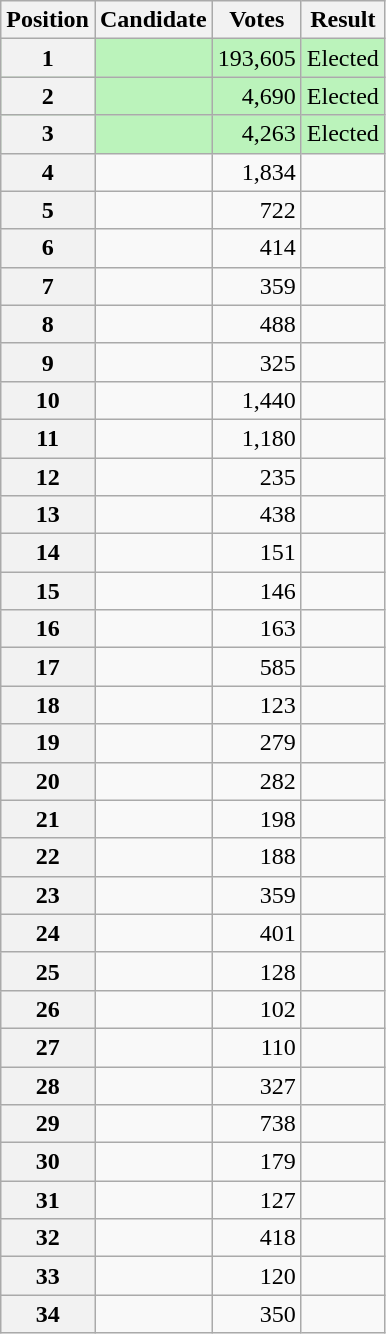<table class="wikitable sortable col3right">
<tr>
<th scope="col">Position</th>
<th scope="col">Candidate</th>
<th scope="col">Votes</th>
<th scope="col">Result</th>
</tr>
<tr bgcolor=bbf3bb>
<th scope="row">1</th>
<td></td>
<td align="right">193,605</td>
<td>Elected</td>
</tr>
<tr bgcolor=bbf3bb>
<th scope="row">2</th>
<td></td>
<td align="right">4,690</td>
<td>Elected</td>
</tr>
<tr bgcolor=bbf3bb>
<th scope="row">3</th>
<td></td>
<td align="right">4,263</td>
<td>Elected</td>
</tr>
<tr>
<th scope="row">4</th>
<td></td>
<td align="right">1,834</td>
<td></td>
</tr>
<tr>
<th scope="row">5</th>
<td></td>
<td align="right">722</td>
<td></td>
</tr>
<tr>
<th scope="row">6</th>
<td></td>
<td align="right">414</td>
<td></td>
</tr>
<tr>
<th scope="row">7</th>
<td></td>
<td align="right">359</td>
<td></td>
</tr>
<tr>
<th scope="row">8</th>
<td></td>
<td align="right">488</td>
<td></td>
</tr>
<tr>
<th scope="row">9</th>
<td></td>
<td align="right">325</td>
<td></td>
</tr>
<tr>
<th scope="row">10</th>
<td></td>
<td align="right">1,440</td>
<td></td>
</tr>
<tr>
<th scope="row">11</th>
<td></td>
<td align="right">1,180</td>
<td></td>
</tr>
<tr>
<th scope="row">12</th>
<td></td>
<td align="right">235</td>
<td></td>
</tr>
<tr>
<th scope="row">13</th>
<td></td>
<td align="right">438</td>
<td></td>
</tr>
<tr>
<th scope="row">14</th>
<td></td>
<td align="right">151</td>
<td></td>
</tr>
<tr>
<th scope="row">15</th>
<td></td>
<td align="right">146</td>
<td></td>
</tr>
<tr>
<th scope="row">16</th>
<td></td>
<td align="right">163</td>
<td></td>
</tr>
<tr>
<th scope="row">17</th>
<td></td>
<td align="right">585</td>
<td></td>
</tr>
<tr>
<th scope="row">18</th>
<td></td>
<td align="right">123</td>
<td></td>
</tr>
<tr>
<th scope="row">19</th>
<td></td>
<td align="right">279</td>
<td></td>
</tr>
<tr>
<th scope="row">20</th>
<td></td>
<td align="right">282</td>
<td></td>
</tr>
<tr>
<th scope="row">21</th>
<td></td>
<td align="right">198</td>
<td></td>
</tr>
<tr>
<th scope="row">22</th>
<td></td>
<td align="right">188</td>
<td></td>
</tr>
<tr>
<th scope="row">23</th>
<td></td>
<td align="right">359</td>
<td></td>
</tr>
<tr>
<th scope="row">24</th>
<td></td>
<td align="right">401</td>
<td></td>
</tr>
<tr>
<th scope="row">25</th>
<td></td>
<td align="right">128</td>
<td></td>
</tr>
<tr>
<th scope="row">26</th>
<td></td>
<td align="right">102</td>
<td></td>
</tr>
<tr>
<th scope="row">27</th>
<td></td>
<td align="right">110</td>
<td></td>
</tr>
<tr>
<th scope="row">28</th>
<td></td>
<td align="right">327</td>
<td></td>
</tr>
<tr>
<th scope="row">29</th>
<td></td>
<td align="right">738</td>
<td></td>
</tr>
<tr>
<th scope="row">30</th>
<td></td>
<td align="right">179</td>
<td></td>
</tr>
<tr>
<th scope="row">31</th>
<td></td>
<td align="right">127</td>
<td></td>
</tr>
<tr>
<th scope="row">32</th>
<td></td>
<td align="right">418</td>
<td></td>
</tr>
<tr>
<th scope="row">33</th>
<td></td>
<td align="right">120</td>
<td></td>
</tr>
<tr>
<th scope="row">34</th>
<td></td>
<td align="right">350</td>
<td></td>
</tr>
</table>
